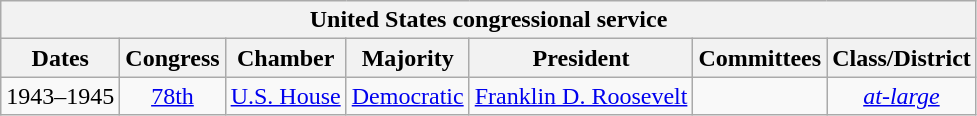<table class=wikitable style="text-align: center;">
<tr>
<th colspan=7>United States congressional service</th>
</tr>
<tr>
<th>Dates</th>
<th>Congress</th>
<th>Chamber</th>
<th>Majority</th>
<th>President</th>
<th>Committees</th>
<th>Class/District</th>
</tr>
<tr>
<td>1943–1945</td>
<td><a href='#'>78th</a></td>
<td><a href='#'>U.S. House</a></td>
<td><a href='#'>Democratic</a></td>
<td><a href='#'>Franklin D. Roosevelt</a></td>
<td></td>
<td><a href='#'><em>at-large</em></a></td>
</tr>
</table>
